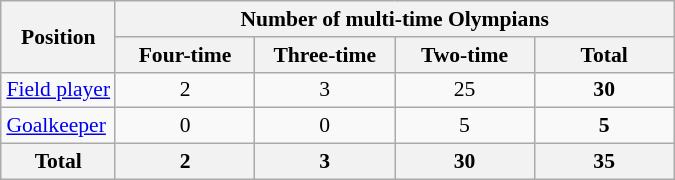<table class="wikitable sortable" style="text-align: center; font-size: 90%; margin-left: 1em;">
<tr>
<th rowspan="2">Position</th>
<th colspan="4">Number of multi-time Olympians</th>
</tr>
<tr>
<th style="width: 6em;">Four-time</th>
<th style="width: 6em;">Three-time</th>
<th style="width: 6em;">Two-time</th>
<th style="width: 6em;">Total</th>
</tr>
<tr>
<td style="text-align: left;"><a href='#'>Field player</a></td>
<td>2</td>
<td>3</td>
<td>25</td>
<td><strong>30</strong></td>
</tr>
<tr>
<td style="text-align: left;"><a href='#'>Goalkeeper</a></td>
<td>0</td>
<td>0</td>
<td>5</td>
<td><strong>5</strong></td>
</tr>
<tr>
<th>Total</th>
<th>2</th>
<th>3</th>
<th>30</th>
<th>35</th>
</tr>
</table>
